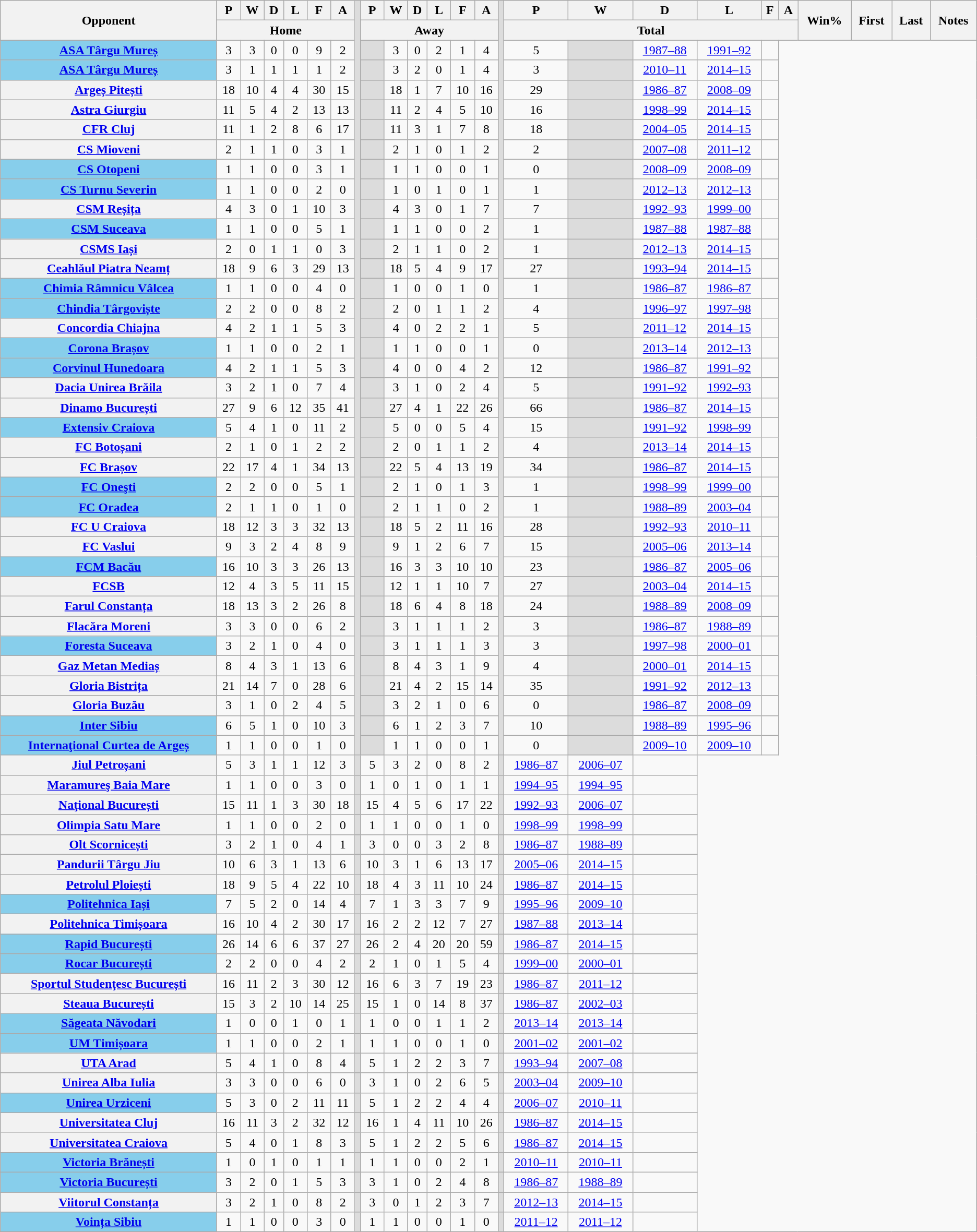<table class="wikitable plainrowheaders sortable" style="text-align:center">
<tr>
<th scope=col rowspan=2>Opponent</th>
<th scope=col>P</th>
<th scope=col>W</th>
<th scope=col>D</th>
<th scope=col>L</th>
<th scope=col>F</th>
<th scope=col>A</th>
<th scope=col width=0.1% rowspan=38 style="background: #DCDCDC" class="unsortable"></th>
<th scope=col>P</th>
<th scope=col>W</th>
<th scope=col>D</th>
<th scope=col>L</th>
<th scope=col>F</th>
<th scope=col>A</th>
<th scope=col width=0.1% rowspan=38 style="background: #DCDCDC" class="unsortable"></th>
<th scope=col>P</th>
<th scope=col>W</th>
<th scope=col>D</th>
<th scope=col>L</th>
<th scope=col>F</th>
<th scope=col>A</th>
<th scope=col rowspan=2>Win%</th>
<th scope=col rowspan=2>First</th>
<th scope=col rowspan=2>Last</th>
<th scope=col rowspan=2 class="unsortable">Notes</th>
</tr>
<tr class="unsortable">
<th colspan=6>Home</th>
<th colspan=6>Away</th>
<th colspan=6>Total</th>
</tr>
<tr>
<th scope=row style=background:#87ceeb><a href='#'>ASA Târgu Mureș</a> </th>
<td>3</td>
<td>3</td>
<td>0</td>
<td>0</td>
<td>9</td>
<td>2</td>
<td style="background: #DCDCDC"></td>
<td>3</td>
<td>0</td>
<td>2</td>
<td>1</td>
<td>4</td>
<td>5</td>
<td style="background: #DCDCDC"><br></td>
<td><a href='#'>1987–88</a></td>
<td><a href='#'>1991–92</a></td>
<td></td>
</tr>
<tr>
<th scope=row style=background:#87ceeb><a href='#'>ASA Târgu Mureș</a> </th>
<td>3</td>
<td>1</td>
<td>1</td>
<td>1</td>
<td>1</td>
<td>2</td>
<td style="background: #DCDCDC"></td>
<td>3</td>
<td>2</td>
<td>0</td>
<td>1</td>
<td>4</td>
<td>3</td>
<td style="background: #DCDCDC"><br></td>
<td><a href='#'>2010–11</a></td>
<td><a href='#'>2014–15</a></td>
<td></td>
</tr>
<tr>
<th scope=row><a href='#'>Argeș Pitești</a></th>
<td>18</td>
<td>10</td>
<td>4</td>
<td>4</td>
<td>30</td>
<td>15</td>
<td style="background: #DCDCDC"></td>
<td>18</td>
<td>1</td>
<td>7</td>
<td>10</td>
<td>16</td>
<td>29</td>
<td style="background: #DCDCDC"><br></td>
<td><a href='#'>1986–87</a></td>
<td><a href='#'>2008–09</a></td>
<td></td>
</tr>
<tr>
<th scope=row><a href='#'>Astra Giurgiu</a></th>
<td>11</td>
<td>5</td>
<td>4</td>
<td>2</td>
<td>13</td>
<td>13</td>
<td style="background: #DCDCDC"></td>
<td>11</td>
<td>2</td>
<td>4</td>
<td>5</td>
<td>10</td>
<td>16</td>
<td style="background: #DCDCDC"><br></td>
<td><a href='#'>1998–99</a></td>
<td><a href='#'>2014–15</a></td>
<td></td>
</tr>
<tr>
<th scope=row><a href='#'>CFR Cluj</a></th>
<td>11</td>
<td>1</td>
<td>2</td>
<td>8</td>
<td>6</td>
<td>17</td>
<td style="background: #DCDCDC"></td>
<td>11</td>
<td>3</td>
<td>1</td>
<td>7</td>
<td>8</td>
<td>18</td>
<td style="background: #DCDCDC"><br></td>
<td><a href='#'>2004–05</a></td>
<td><a href='#'>2014–15</a></td>
<td></td>
</tr>
<tr>
<th scope=row><a href='#'>CS Mioveni</a></th>
<td>2</td>
<td>1</td>
<td>1</td>
<td>0</td>
<td>3</td>
<td>1</td>
<td style="background: #DCDCDC"></td>
<td>2</td>
<td>1</td>
<td>0</td>
<td>1</td>
<td>2</td>
<td>2</td>
<td style="background: #DCDCDC"><br></td>
<td><a href='#'>2007–08</a></td>
<td><a href='#'>2011–12</a></td>
<td></td>
</tr>
<tr>
<th scope=row style=background:#87ceeb><a href='#'>CS Otopeni</a> </th>
<td>1</td>
<td>1</td>
<td>0</td>
<td>0</td>
<td>3</td>
<td>1</td>
<td style="background: #DCDCDC"></td>
<td>1</td>
<td>1</td>
<td>0</td>
<td>0</td>
<td>1</td>
<td>0</td>
<td style="background: #DCDCDC"><br></td>
<td><a href='#'>2008–09</a></td>
<td><a href='#'>2008–09</a></td>
<td></td>
</tr>
<tr>
<th scope=row style=background:#87ceeb><a href='#'>CS Turnu Severin</a> </th>
<td>1</td>
<td>1</td>
<td>0</td>
<td>0</td>
<td>2</td>
<td>0</td>
<td style="background: #DCDCDC"></td>
<td>1</td>
<td>0</td>
<td>1</td>
<td>0</td>
<td>1</td>
<td>1</td>
<td style="background: #DCDCDC"><br></td>
<td><a href='#'>2012–13</a></td>
<td><a href='#'>2012–13</a></td>
<td></td>
</tr>
<tr>
<th scope=row><a href='#'>CSM Reșița</a></th>
<td>4</td>
<td>3</td>
<td>0</td>
<td>1</td>
<td>10</td>
<td>3</td>
<td style="background: #DCDCDC"></td>
<td>4</td>
<td>3</td>
<td>0</td>
<td>1</td>
<td>7</td>
<td>7</td>
<td style="background: #DCDCDC"><br></td>
<td><a href='#'>1992–93</a></td>
<td><a href='#'>1999–00</a></td>
<td></td>
</tr>
<tr>
<th scope=row style=background:#87ceeb><a href='#'>CSM Suceava</a> </th>
<td>1</td>
<td>1</td>
<td>0</td>
<td>0</td>
<td>5</td>
<td>1</td>
<td style="background: #DCDCDC"></td>
<td>1</td>
<td>1</td>
<td>0</td>
<td>0</td>
<td>2</td>
<td>1</td>
<td style="background: #DCDCDC"><br></td>
<td><a href='#'>1987–88</a></td>
<td><a href='#'>1987–88</a></td>
<td></td>
</tr>
<tr>
<th scope=row><a href='#'>CSMS Iași</a></th>
<td>2</td>
<td>0</td>
<td>1</td>
<td>1</td>
<td>0</td>
<td>3</td>
<td style="background: #DCDCDC"></td>
<td>2</td>
<td>1</td>
<td>1</td>
<td>0</td>
<td>2</td>
<td>1</td>
<td style="background: #DCDCDC"><br></td>
<td><a href='#'>2012–13</a></td>
<td><a href='#'>2014–15</a></td>
<td></td>
</tr>
<tr>
<th scope=row><a href='#'>Ceahlăul Piatra Neamț</a></th>
<td>18</td>
<td>9</td>
<td>6</td>
<td>3</td>
<td>29</td>
<td>13</td>
<td style="background: #DCDCDC"></td>
<td>18</td>
<td>5</td>
<td>4</td>
<td>9</td>
<td>17</td>
<td>27</td>
<td style="background: #DCDCDC"><br></td>
<td><a href='#'>1993–94</a></td>
<td><a href='#'>2014–15</a></td>
<td></td>
</tr>
<tr>
<th scope=row style=background:#87ceeb><a href='#'>Chimia Râmnicu Vâlcea</a> </th>
<td>1</td>
<td>1</td>
<td>0</td>
<td>0</td>
<td>4</td>
<td>0</td>
<td style="background: #DCDCDC"></td>
<td>1</td>
<td>0</td>
<td>0</td>
<td>1</td>
<td>0</td>
<td>1</td>
<td style="background: #DCDCDC"><br></td>
<td><a href='#'>1986–87</a></td>
<td><a href='#'>1986–87</a></td>
<td></td>
</tr>
<tr>
<th scope=row style=background:#87ceeb><a href='#'>Chindia Târgoviște</a> </th>
<td>2</td>
<td>2</td>
<td>0</td>
<td>0</td>
<td>8</td>
<td>2</td>
<td style="background: #DCDCDC"></td>
<td>2</td>
<td>0</td>
<td>1</td>
<td>1</td>
<td>2</td>
<td>4</td>
<td style="background: #DCDCDC"><br></td>
<td><a href='#'>1996–97</a></td>
<td><a href='#'>1997–98</a></td>
<td></td>
</tr>
<tr>
<th scope=row><a href='#'>Concordia Chiajna</a></th>
<td>4</td>
<td>2</td>
<td>1</td>
<td>1</td>
<td>5</td>
<td>3</td>
<td style="background: #DCDCDC"></td>
<td>4</td>
<td>0</td>
<td>2</td>
<td>2</td>
<td>1</td>
<td>5</td>
<td style="background: #DCDCDC"><br></td>
<td><a href='#'>2011–12</a></td>
<td><a href='#'>2014–15</a></td>
<td></td>
</tr>
<tr>
<th scope=row style=background:#87ceeb><a href='#'>Corona Brașov</a> </th>
<td>1</td>
<td>1</td>
<td>0</td>
<td>0</td>
<td>2</td>
<td>1</td>
<td style="background: #DCDCDC"></td>
<td>1</td>
<td>1</td>
<td>0</td>
<td>0</td>
<td>1</td>
<td>0</td>
<td style="background: #DCDCDC"><br></td>
<td><a href='#'>2013–14</a></td>
<td><a href='#'>2012–13</a></td>
<td></td>
</tr>
<tr>
<th scope=row style=background:#87ceeb><a href='#'>Corvinul Hunedoara</a> </th>
<td>4</td>
<td>2</td>
<td>1</td>
<td>1</td>
<td>5</td>
<td>3</td>
<td style="background: #DCDCDC"></td>
<td>4</td>
<td>0</td>
<td>0</td>
<td>4</td>
<td>2</td>
<td>12</td>
<td style="background: #DCDCDC"><br></td>
<td><a href='#'>1986–87</a></td>
<td><a href='#'>1991–92</a></td>
<td></td>
</tr>
<tr>
<th scope=row><a href='#'>Dacia Unirea Brăila</a></th>
<td>3</td>
<td>2</td>
<td>1</td>
<td>0</td>
<td>7</td>
<td>4</td>
<td style="background: #DCDCDC"></td>
<td>3</td>
<td>1</td>
<td>0</td>
<td>2</td>
<td>4</td>
<td>5</td>
<td style="background: #DCDCDC"><br></td>
<td><a href='#'>1991–92</a></td>
<td><a href='#'>1992–93</a></td>
<td></td>
</tr>
<tr>
<th scope=row><a href='#'>Dinamo București</a></th>
<td>27</td>
<td>9</td>
<td>6</td>
<td>12</td>
<td>35</td>
<td>41</td>
<td style="background: #DCDCDC"></td>
<td>27</td>
<td>4</td>
<td>1</td>
<td>22</td>
<td>26</td>
<td>66</td>
<td style="background: #DCDCDC"><br></td>
<td><a href='#'>1986–87</a></td>
<td><a href='#'>2014–15</a></td>
<td></td>
</tr>
<tr>
<th scope=row style=background:#87ceeb><a href='#'>Extensiv Craiova</a> </th>
<td>5</td>
<td>4</td>
<td>1</td>
<td>0</td>
<td>11</td>
<td>2</td>
<td style="background: #DCDCDC"></td>
<td>5</td>
<td>0</td>
<td>0</td>
<td>5</td>
<td>4</td>
<td>15</td>
<td style="background: #DCDCDC"><br></td>
<td><a href='#'>1991–92</a></td>
<td><a href='#'>1998–99</a></td>
<td></td>
</tr>
<tr>
<th scope=row><a href='#'>FC Botoșani</a></th>
<td>2</td>
<td>1</td>
<td>0</td>
<td>1</td>
<td>2</td>
<td>2</td>
<td style="background: #DCDCDC"></td>
<td>2</td>
<td>0</td>
<td>1</td>
<td>1</td>
<td>2</td>
<td>4</td>
<td style="background: #DCDCDC"><br></td>
<td><a href='#'>2013–14</a></td>
<td><a href='#'>2014–15</a></td>
<td></td>
</tr>
<tr>
<th scope=row><a href='#'>FC Brașov</a></th>
<td>22</td>
<td>17</td>
<td>4</td>
<td>1</td>
<td>34</td>
<td>13</td>
<td style="background: #DCDCDC"></td>
<td>22</td>
<td>5</td>
<td>4</td>
<td>13</td>
<td>19</td>
<td>34</td>
<td style="background: #DCDCDC"><br></td>
<td><a href='#'>1986–87</a></td>
<td><a href='#'>2014–15</a></td>
<td></td>
</tr>
<tr>
<th scope=row style=background:#87ceeb><a href='#'>FC Oneşti</a> </th>
<td>2</td>
<td>2</td>
<td>0</td>
<td>0</td>
<td>5</td>
<td>1</td>
<td style="background: #DCDCDC"></td>
<td>2</td>
<td>1</td>
<td>0</td>
<td>1</td>
<td>3</td>
<td>1</td>
<td style="background: #DCDCDC"><br></td>
<td><a href='#'>1998–99</a></td>
<td><a href='#'>1999–00</a></td>
<td></td>
</tr>
<tr>
<th scope=row style=background:#87ceeb><a href='#'>FC Oradea</a> </th>
<td>2</td>
<td>1</td>
<td>1</td>
<td>0</td>
<td>1</td>
<td>0</td>
<td style="background: #DCDCDC"></td>
<td>2</td>
<td>1</td>
<td>1</td>
<td>0</td>
<td>2</td>
<td>1</td>
<td style="background: #DCDCDC"><br></td>
<td><a href='#'>1988–89</a></td>
<td><a href='#'>2003–04</a></td>
<td></td>
</tr>
<tr>
<th scope=row><a href='#'>FC U Craiova</a></th>
<td>18</td>
<td>12</td>
<td>3</td>
<td>3</td>
<td>32</td>
<td>13</td>
<td style="background: #DCDCDC"></td>
<td>18</td>
<td>5</td>
<td>2</td>
<td>11</td>
<td>16</td>
<td>28</td>
<td style="background: #DCDCDC"><br></td>
<td><a href='#'>1992–93</a></td>
<td><a href='#'>2010–11</a></td>
<td></td>
</tr>
<tr>
<th scope=row><a href='#'>FC Vaslui</a></th>
<td>9</td>
<td>3</td>
<td>2</td>
<td>4</td>
<td>8</td>
<td>9</td>
<td style="background: #DCDCDC"></td>
<td>9</td>
<td>1</td>
<td>2</td>
<td>6</td>
<td>7</td>
<td>15</td>
<td style="background: #DCDCDC"><br></td>
<td><a href='#'>2005–06</a></td>
<td><a href='#'>2013–14</a></td>
<td></td>
</tr>
<tr>
<th scope=row style=background:#87ceeb><a href='#'>FCM Bacău</a> </th>
<td>16</td>
<td>10</td>
<td>3</td>
<td>3</td>
<td>26</td>
<td>13</td>
<td style="background: #DCDCDC"></td>
<td>16</td>
<td>3</td>
<td>3</td>
<td>10</td>
<td>10</td>
<td>23</td>
<td style="background: #DCDCDC"><br></td>
<td><a href='#'>1986–87</a></td>
<td><a href='#'>2005–06</a></td>
<td></td>
</tr>
<tr>
<th scope=row><a href='#'>FCSB</a></th>
<td>12</td>
<td>4</td>
<td>3</td>
<td>5</td>
<td>11</td>
<td>15</td>
<td style="background: #DCDCDC"></td>
<td>12</td>
<td>1</td>
<td>1</td>
<td>10</td>
<td>7</td>
<td>27</td>
<td style="background: #DCDCDC"><br></td>
<td><a href='#'>2003–04</a></td>
<td><a href='#'>2014–15</a></td>
<td></td>
</tr>
<tr>
<th scope=row><a href='#'>Farul Constanța</a></th>
<td>18</td>
<td>13</td>
<td>3</td>
<td>2</td>
<td>26</td>
<td>8</td>
<td style="background: #DCDCDC"></td>
<td>18</td>
<td>6</td>
<td>4</td>
<td>8</td>
<td>18</td>
<td>24</td>
<td style="background: #DCDCDC"><br></td>
<td><a href='#'>1988–89</a></td>
<td><a href='#'>2008–09</a></td>
<td></td>
</tr>
<tr>
<th scope=row><a href='#'>Flacăra Moreni</a></th>
<td>3</td>
<td>3</td>
<td>0</td>
<td>0</td>
<td>6</td>
<td>2</td>
<td style="background: #DCDCDC"></td>
<td>3</td>
<td>1</td>
<td>1</td>
<td>1</td>
<td>2</td>
<td>3</td>
<td style="background: #DCDCDC"><br></td>
<td><a href='#'>1986–87</a></td>
<td><a href='#'>1988–89</a></td>
<td></td>
</tr>
<tr>
<th scope=row style=background:#87ceeb><a href='#'>Foresta Suceava</a> </th>
<td>3</td>
<td>2</td>
<td>1</td>
<td>0</td>
<td>4</td>
<td>0</td>
<td style="background: #DCDCDC"></td>
<td>3</td>
<td>1</td>
<td>1</td>
<td>1</td>
<td>3</td>
<td>3</td>
<td style="background: #DCDCDC"><br></td>
<td><a href='#'>1997–98</a></td>
<td><a href='#'>2000–01</a></td>
<td></td>
</tr>
<tr>
<th scope=row><a href='#'>Gaz Metan Mediaș</a></th>
<td>8</td>
<td>4</td>
<td>3</td>
<td>1</td>
<td>13</td>
<td>6</td>
<td style="background: #DCDCDC"></td>
<td>8</td>
<td>4</td>
<td>3</td>
<td>1</td>
<td>9</td>
<td>4</td>
<td style="background: #DCDCDC"><br></td>
<td><a href='#'>2000–01</a></td>
<td><a href='#'>2014–15</a></td>
<td></td>
</tr>
<tr>
<th scope=row><a href='#'>Gloria Bistrița</a></th>
<td>21</td>
<td>14</td>
<td>7</td>
<td>0</td>
<td>28</td>
<td>6</td>
<td style="background: #DCDCDC"></td>
<td>21</td>
<td>4</td>
<td>2</td>
<td>15</td>
<td>14</td>
<td>35</td>
<td style="background: #DCDCDC"><br></td>
<td><a href='#'>1991–92</a></td>
<td><a href='#'>2012–13</a></td>
<td></td>
</tr>
<tr>
<th scope=row><a href='#'>Gloria Buzău</a></th>
<td>3</td>
<td>1</td>
<td>0</td>
<td>2</td>
<td>4</td>
<td>5</td>
<td style="background: #DCDCDC"></td>
<td>3</td>
<td>2</td>
<td>1</td>
<td>0</td>
<td>6</td>
<td>0</td>
<td style="background: #DCDCDC"><br></td>
<td><a href='#'>1986–87</a></td>
<td><a href='#'>2008–09</a></td>
<td></td>
</tr>
<tr>
<th scope=row style=background:#87ceeb><a href='#'>Inter Sibiu</a> </th>
<td>6</td>
<td>5</td>
<td>1</td>
<td>0</td>
<td>10</td>
<td>3</td>
<td style="background: #DCDCDC"></td>
<td>6</td>
<td>1</td>
<td>2</td>
<td>3</td>
<td>7</td>
<td>10</td>
<td style="background: #DCDCDC"><br></td>
<td><a href='#'>1988–89</a></td>
<td><a href='#'>1995–96</a></td>
<td></td>
</tr>
<tr>
<th scope=row style=background:#87ceeb><a href='#'>Internaţional Curtea de Argeș</a> </th>
<td>1</td>
<td>1</td>
<td>0</td>
<td>0</td>
<td>1</td>
<td>0</td>
<td style="background: #DCDCDC"></td>
<td>1</td>
<td>1</td>
<td>0</td>
<td>0</td>
<td>1</td>
<td>0</td>
<td style="background: #DCDCDC"><br></td>
<td><a href='#'>2009–10</a></td>
<td><a href='#'>2009–10</a></td>
<td></td>
</tr>
<tr>
<th scope=row><a href='#'>Jiul Petroșani</a></th>
<td>5</td>
<td>3</td>
<td>1</td>
<td>1</td>
<td>12</td>
<td>3</td>
<td style="background: #DCDCDC"></td>
<td>5</td>
<td>3</td>
<td>2</td>
<td>0</td>
<td>8</td>
<td>2</td>
<td style="background: #DCDCDC"><br></td>
<td><a href='#'>1986–87</a></td>
<td><a href='#'>2006–07</a></td>
<td></td>
</tr>
<tr>
<th scope=row><a href='#'>Maramureş Baia Mare</a></th>
<td>1</td>
<td>1</td>
<td>0</td>
<td>0</td>
<td>3</td>
<td>0</td>
<td style="background: #DCDCDC"></td>
<td>1</td>
<td>0</td>
<td>1</td>
<td>0</td>
<td>1</td>
<td>1</td>
<td style="background: #DCDCDC"><br></td>
<td><a href='#'>1994–95</a></td>
<td><a href='#'>1994–95</a></td>
<td></td>
</tr>
<tr>
<th scope=row><a href='#'>Naţional București</a></th>
<td>15</td>
<td>11</td>
<td>1</td>
<td>3</td>
<td>30</td>
<td>18</td>
<td style="background: #DCDCDC"></td>
<td>15</td>
<td>4</td>
<td>5</td>
<td>6</td>
<td>17</td>
<td>22</td>
<td style="background: #DCDCDC"><br></td>
<td><a href='#'>1992–93</a></td>
<td><a href='#'>2006–07</a></td>
<td></td>
</tr>
<tr>
<th scope=row><a href='#'>Olimpia Satu Mare</a></th>
<td>1</td>
<td>1</td>
<td>0</td>
<td>0</td>
<td>2</td>
<td>0</td>
<td style="background: #DCDCDC"></td>
<td>1</td>
<td>1</td>
<td>0</td>
<td>0</td>
<td>1</td>
<td>0</td>
<td style="background: #DCDCDC"><br></td>
<td><a href='#'>1998–99</a></td>
<td><a href='#'>1998–99</a></td>
<td></td>
</tr>
<tr>
<th scope=row><a href='#'>Olt Scornicești</a></th>
<td>3</td>
<td>2</td>
<td>1</td>
<td>0</td>
<td>4</td>
<td>1</td>
<td style="background: #DCDCDC"></td>
<td>3</td>
<td>0</td>
<td>0</td>
<td>3</td>
<td>2</td>
<td>8</td>
<td style="background: #DCDCDC"><br></td>
<td><a href='#'>1986–87</a></td>
<td><a href='#'>1988–89</a></td>
<td></td>
</tr>
<tr>
<th scope=row><a href='#'>Pandurii Târgu Jiu</a></th>
<td>10</td>
<td>6</td>
<td>3</td>
<td>1</td>
<td>13</td>
<td>6</td>
<td style="background: #DCDCDC"></td>
<td>10</td>
<td>3</td>
<td>1</td>
<td>6</td>
<td>13</td>
<td>17</td>
<td style="background: #DCDCDC"><br></td>
<td><a href='#'>2005–06</a></td>
<td><a href='#'>2014–15</a></td>
<td></td>
</tr>
<tr>
<th scope=row><a href='#'>Petrolul Ploiești</a></th>
<td>18</td>
<td>9</td>
<td>5</td>
<td>4</td>
<td>22</td>
<td>10</td>
<td style="background: #DCDCDC"></td>
<td>18</td>
<td>4</td>
<td>3</td>
<td>11</td>
<td>10</td>
<td>24</td>
<td style="background: #DCDCDC"><br></td>
<td><a href='#'>1986–87</a></td>
<td><a href='#'>2014–15</a></td>
<td></td>
</tr>
<tr>
<th scope=row style=background:#87ceeb><a href='#'>Politehnica Iași</a> </th>
<td>7</td>
<td>5</td>
<td>2</td>
<td>0</td>
<td>14</td>
<td>4</td>
<td style="background: #DCDCDC"></td>
<td>7</td>
<td>1</td>
<td>3</td>
<td>3</td>
<td>7</td>
<td>9</td>
<td style="background: #DCDCDC"><br></td>
<td><a href='#'>1995–96</a></td>
<td><a href='#'>2009–10</a></td>
<td></td>
</tr>
<tr>
<th scope=row><a href='#'>Politehnica Timișoara</a></th>
<td>16</td>
<td>10</td>
<td>4</td>
<td>2</td>
<td>30</td>
<td>17</td>
<td style="background: #DCDCDC"></td>
<td>16</td>
<td>2</td>
<td>2</td>
<td>12</td>
<td>7</td>
<td>27</td>
<td style="background: #DCDCDC"><br></td>
<td><a href='#'>1987–88</a></td>
<td><a href='#'>2013–14</a></td>
<td></td>
</tr>
<tr>
<th scope=row style=background:#87ceeb><a href='#'>Rapid București</a> </th>
<td>26</td>
<td>14</td>
<td>6</td>
<td>6</td>
<td>37</td>
<td>27</td>
<td style="background: #DCDCDC"></td>
<td>26</td>
<td>2</td>
<td>4</td>
<td>20</td>
<td>20</td>
<td>59</td>
<td style="background: #DCDCDC"><br></td>
<td><a href='#'>1986–87</a></td>
<td><a href='#'>2014–15</a></td>
<td></td>
</tr>
<tr>
<th scope=row style=background:#87ceeb><a href='#'>Rocar București</a> </th>
<td>2</td>
<td>2</td>
<td>0</td>
<td>0</td>
<td>4</td>
<td>2</td>
<td style="background: #DCDCDC"></td>
<td>2</td>
<td>1</td>
<td>0</td>
<td>1</td>
<td>5</td>
<td>4</td>
<td style="background: #DCDCDC"><br></td>
<td><a href='#'>1999–00</a></td>
<td><a href='#'>2000–01</a></td>
<td></td>
</tr>
<tr>
<th scope=row><a href='#'>Sportul Studenţesc București</a></th>
<td>16</td>
<td>11</td>
<td>2</td>
<td>3</td>
<td>30</td>
<td>12</td>
<td style="background: #DCDCDC"></td>
<td>16</td>
<td>6</td>
<td>3</td>
<td>7</td>
<td>19</td>
<td>23</td>
<td style="background: #DCDCDC"><br></td>
<td><a href='#'>1986–87</a></td>
<td><a href='#'>2011–12</a></td>
<td></td>
</tr>
<tr>
<th scope=row><a href='#'>Steaua București</a></th>
<td>15</td>
<td>3</td>
<td>2</td>
<td>10</td>
<td>14</td>
<td>25</td>
<td style="background: #DCDCDC"></td>
<td>15</td>
<td>1</td>
<td>0</td>
<td>14</td>
<td>8</td>
<td>37</td>
<td style="background: #DCDCDC"><br></td>
<td><a href='#'>1986–87</a></td>
<td><a href='#'>2002–03</a></td>
<td></td>
</tr>
<tr>
<th scope=row style=background:#87ceeb><a href='#'>Săgeata Năvodari</a> </th>
<td>1</td>
<td>0</td>
<td>0</td>
<td>1</td>
<td>0</td>
<td>1</td>
<td style="background: #DCDCDC"></td>
<td>1</td>
<td>0</td>
<td>0</td>
<td>1</td>
<td>1</td>
<td>2</td>
<td style="background: #DCDCDC"><br></td>
<td><a href='#'>2013–14</a></td>
<td><a href='#'>2013–14</a></td>
<td></td>
</tr>
<tr>
<th scope=row style=background:#87ceeb><a href='#'>UM Timișoara</a> </th>
<td>1</td>
<td>1</td>
<td>0</td>
<td>0</td>
<td>2</td>
<td>1</td>
<td style="background: #DCDCDC"></td>
<td>1</td>
<td>1</td>
<td>0</td>
<td>0</td>
<td>1</td>
<td>0</td>
<td style="background: #DCDCDC"><br></td>
<td><a href='#'>2001–02</a></td>
<td><a href='#'>2001–02</a></td>
<td></td>
</tr>
<tr>
<th scope=row><a href='#'>UTA Arad</a></th>
<td>5</td>
<td>4</td>
<td>1</td>
<td>0</td>
<td>8</td>
<td>4</td>
<td style="background: #DCDCDC"></td>
<td>5</td>
<td>1</td>
<td>2</td>
<td>2</td>
<td>3</td>
<td>7</td>
<td style="background: #DCDCDC"><br></td>
<td><a href='#'>1993–94</a></td>
<td><a href='#'>2007–08</a></td>
<td></td>
</tr>
<tr>
<th scope=row><a href='#'>Unirea Alba Iulia</a></th>
<td>3</td>
<td>3</td>
<td>0</td>
<td>0</td>
<td>6</td>
<td>0</td>
<td style="background: #DCDCDC"></td>
<td>3</td>
<td>1</td>
<td>0</td>
<td>2</td>
<td>6</td>
<td>5</td>
<td style="background: #DCDCDC"><br></td>
<td><a href='#'>2003–04</a></td>
<td><a href='#'>2009–10</a></td>
<td></td>
</tr>
<tr>
<th scope=row style=background:#87ceeb><a href='#'>Unirea Urziceni</a> </th>
<td>5</td>
<td>3</td>
<td>0</td>
<td>2</td>
<td>11</td>
<td>11</td>
<td style="background: #DCDCDC"></td>
<td>5</td>
<td>1</td>
<td>2</td>
<td>2</td>
<td>4</td>
<td>4</td>
<td style="background: #DCDCDC"><br></td>
<td><a href='#'>2006–07</a></td>
<td><a href='#'>2010–11</a></td>
<td></td>
</tr>
<tr>
<th scope=row><a href='#'>Universitatea Cluj</a></th>
<td>16</td>
<td>11</td>
<td>3</td>
<td>2</td>
<td>32</td>
<td>12</td>
<td style="background: #DCDCDC"></td>
<td>16</td>
<td>1</td>
<td>4</td>
<td>11</td>
<td>10</td>
<td>26</td>
<td style="background: #DCDCDC"><br></td>
<td><a href='#'>1986–87</a></td>
<td><a href='#'>2014–15</a></td>
<td></td>
</tr>
<tr>
<th scope=row><a href='#'>Universitatea Craiova</a></th>
<td>5</td>
<td>4</td>
<td>0</td>
<td>1</td>
<td>8</td>
<td>3</td>
<td style="background: #DCDCDC"></td>
<td>5</td>
<td>1</td>
<td>2</td>
<td>2</td>
<td>5</td>
<td>6</td>
<td style="background: #DCDCDC"><br></td>
<td><a href='#'>1986–87</a></td>
<td><a href='#'>2014–15</a></td>
<td></td>
</tr>
<tr>
<th scope=row style=background:#87ceeb><a href='#'>Victoria Brănești</a> </th>
<td>1</td>
<td>0</td>
<td>1</td>
<td>0</td>
<td>1</td>
<td>1</td>
<td style="background: #DCDCDC"></td>
<td>1</td>
<td>1</td>
<td>0</td>
<td>0</td>
<td>2</td>
<td>1</td>
<td style="background: #DCDCDC"><br></td>
<td><a href='#'>2010–11</a></td>
<td><a href='#'>2010–11</a></td>
<td></td>
</tr>
<tr>
<th scope=row style=background:#87ceeb><a href='#'>Victoria București</a> </th>
<td>3</td>
<td>2</td>
<td>0</td>
<td>1</td>
<td>5</td>
<td>3</td>
<td style="background: #DCDCDC"></td>
<td>3</td>
<td>1</td>
<td>0</td>
<td>2</td>
<td>4</td>
<td>8</td>
<td style="background: #DCDCDC"><br></td>
<td><a href='#'>1986–87</a></td>
<td><a href='#'>1988–89</a></td>
<td></td>
</tr>
<tr>
<th scope=row><a href='#'>Viitorul Constanța</a></th>
<td>3</td>
<td>2</td>
<td>1</td>
<td>0</td>
<td>8</td>
<td>2</td>
<td style="background: #DCDCDC"></td>
<td>3</td>
<td>0</td>
<td>1</td>
<td>2</td>
<td>3</td>
<td>7</td>
<td style="background: #DCDCDC"><br></td>
<td><a href='#'>2012–13</a></td>
<td><a href='#'>2014–15</a></td>
<td></td>
</tr>
<tr>
<th scope=row style=background:#87ceeb><a href='#'>Voința Sibiu</a> </th>
<td>1</td>
<td>1</td>
<td>0</td>
<td>0</td>
<td>3</td>
<td>0</td>
<td style="background: #DCDCDC"></td>
<td>1</td>
<td>1</td>
<td>0</td>
<td>0</td>
<td>1</td>
<td>0</td>
<td style="background: #DCDCDC"><br></td>
<td><a href='#'>2011–12</a></td>
<td><a href='#'>2011–12</a></td>
<td></td>
</tr>
</table>
